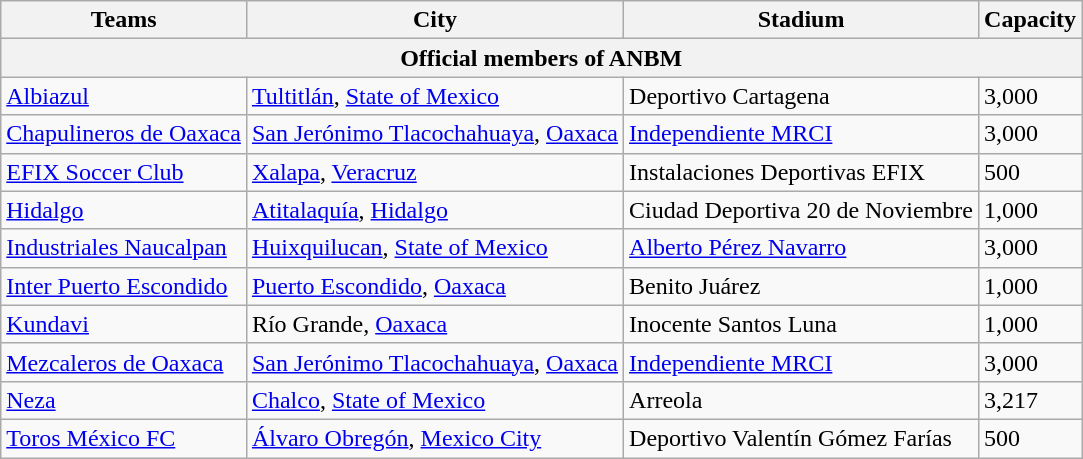<table class="wikitable sortable">
<tr>
<th>Teams</th>
<th>City</th>
<th>Stadium</th>
<th>Capacity</th>
</tr>
<tr>
<th colspan="4">Official members of ANBM</th>
</tr>
<tr>
<td><a href='#'>Albiazul</a></td>
<td><a href='#'>Tultitlán</a>, <a href='#'>State of Mexico</a></td>
<td>Deportivo Cartagena</td>
<td>3,000</td>
</tr>
<tr>
<td><a href='#'>Chapulineros de Oaxaca</a></td>
<td><a href='#'>San Jerónimo Tlacochahuaya</a>, <a href='#'>Oaxaca</a></td>
<td><a href='#'>Independiente MRCI</a></td>
<td>3,000</td>
</tr>
<tr>
<td><a href='#'>EFIX Soccer Club</a></td>
<td><a href='#'>Xalapa</a>, <a href='#'>Veracruz</a></td>
<td>Instalaciones Deportivas EFIX</td>
<td>500</td>
</tr>
<tr>
<td><a href='#'>Hidalgo</a></td>
<td><a href='#'>Atitalaquía</a>, <a href='#'>Hidalgo</a></td>
<td>Ciudad Deportiva 20 de Noviembre</td>
<td>1,000</td>
</tr>
<tr>
<td><a href='#'>Industriales Naucalpan</a></td>
<td><a href='#'>Huixquilucan</a>, <a href='#'>State of Mexico</a></td>
<td><a href='#'>Alberto Pérez Navarro</a></td>
<td>3,000</td>
</tr>
<tr>
<td><a href='#'>Inter Puerto Escondido</a></td>
<td><a href='#'>Puerto Escondido</a>, <a href='#'>Oaxaca</a></td>
<td>Benito Juárez</td>
<td>1,000</td>
</tr>
<tr>
<td><a href='#'>Kundavi</a></td>
<td>Río Grande, <a href='#'>Oaxaca</a></td>
<td>Inocente Santos Luna</td>
<td>1,000</td>
</tr>
<tr>
<td><a href='#'>Mezcaleros de Oaxaca</a></td>
<td><a href='#'>San Jerónimo Tlacochahuaya</a>, <a href='#'>Oaxaca</a></td>
<td><a href='#'>Independiente MRCI</a></td>
<td>3,000</td>
</tr>
<tr>
<td><a href='#'>Neza</a></td>
<td><a href='#'>Chalco</a>, <a href='#'>State of Mexico</a></td>
<td>Arreola</td>
<td>3,217</td>
</tr>
<tr>
<td><a href='#'>Toros México FC</a></td>
<td><a href='#'>Álvaro Obregón</a>, <a href='#'>Mexico City</a></td>
<td>Deportivo Valentín Gómez Farías</td>
<td>500</td>
</tr>
</table>
